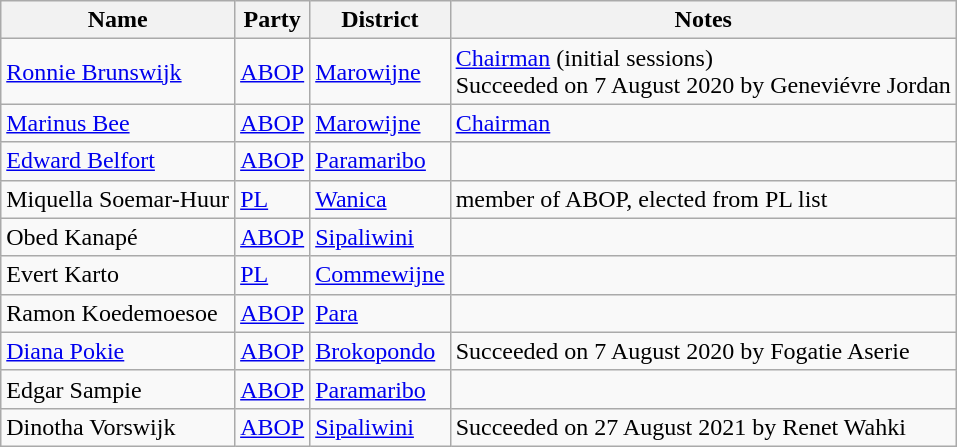<table class="wikitable sortable">
<tr>
<th>Name</th>
<th>Party</th>
<th>District</th>
<th>Notes</th>
</tr>
<tr>
<td><a href='#'>Ronnie Brunswijk</a></td>
<td><a href='#'>ABOP</a></td>
<td><a href='#'>Marowijne</a></td>
<td><a href='#'>Chairman</a> (initial sessions)<br>Succeeded on 7 August 2020 by Geneviévre Jordan</td>
</tr>
<tr>
<td><a href='#'>Marinus Bee</a></td>
<td><a href='#'>ABOP</a></td>
<td><a href='#'>Marowijne</a></td>
<td><a href='#'>Chairman</a></td>
</tr>
<tr>
<td><a href='#'>Edward Belfort</a></td>
<td><a href='#'>ABOP</a></td>
<td><a href='#'>Paramaribo</a></td>
<td></td>
</tr>
<tr>
<td>Miquella Soemar-Huur</td>
<td><a href='#'>PL</a></td>
<td><a href='#'>Wanica</a></td>
<td>member of ABOP, elected from PL list</td>
</tr>
<tr>
<td>Obed Kanapé</td>
<td><a href='#'>ABOP</a></td>
<td><a href='#'>Sipaliwini</a></td>
<td></td>
</tr>
<tr>
<td>Evert Karto</td>
<td><a href='#'>PL</a></td>
<td><a href='#'>Commewijne</a></td>
<td></td>
</tr>
<tr>
<td>Ramon Koedemoesoe</td>
<td><a href='#'>ABOP</a></td>
<td><a href='#'>Para</a></td>
<td></td>
</tr>
<tr>
<td><a href='#'>Diana Pokie</a></td>
<td><a href='#'>ABOP</a></td>
<td><a href='#'>Brokopondo</a></td>
<td>Succeeded on 7 August 2020 by Fogatie Aserie</td>
</tr>
<tr>
<td>Edgar Sampie</td>
<td><a href='#'>ABOP</a></td>
<td><a href='#'>Paramaribo</a></td>
<td></td>
</tr>
<tr>
<td>Dinotha Vorswijk</td>
<td><a href='#'>ABOP</a></td>
<td><a href='#'>Sipaliwini</a></td>
<td>Succeeded on 27 August 2021 by Renet Wahki</td>
</tr>
</table>
